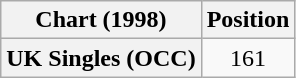<table class="wikitable plainrowheaders" style="text-align:center">
<tr>
<th>Chart (1998)</th>
<th>Position</th>
</tr>
<tr>
<th scope="row">UK Singles (OCC)</th>
<td>161</td>
</tr>
</table>
